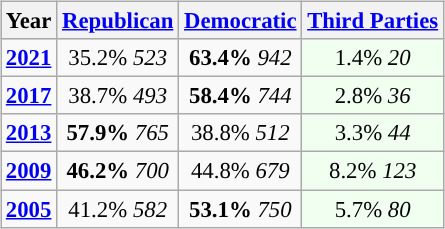<table class="wikitable" style="float:right; font-size:95%;">
<tr bgcolor=lightgrey>
<th>Year</th>
<th><a href='#'>Republican</a></th>
<th><a href='#'>Democratic</a></th>
<th><a href='#'>Third Parties</a></th>
</tr>
<tr>
<td style="text-align:center; "><strong><a href='#'>2021</a></strong></td>
<td style="text-align:center; ">35.2% <em>523</em></td>
<td style="text-align:center; "><strong>63.4%</strong>  <em>942</em></td>
<td style="text-align:center; background:honeyDew;">1.4% <em>20</em></td>
</tr>
<tr>
<td style="text-align:center; "><strong><a href='#'>2017</a></strong></td>
<td style="text-align:center; ">38.7% <em>493</em></td>
<td style="text-align:center; "><strong>58.4%</strong>  <em>744</em></td>
<td style="text-align:center; background:honeyDew;">2.8% <em>36</em></td>
</tr>
<tr>
<td style="text-align:center; "><strong><a href='#'>2013</a></strong></td>
<td style="text-align:center; "><strong>57.9%</strong> <em>765</em></td>
<td style="text-align:center; ">38.8%  <em>512</em></td>
<td style="text-align:center; background:honeyDew;">3.3% <em>44</em></td>
</tr>
<tr>
<td style="text-align:center; "><strong><a href='#'>2009</a></strong></td>
<td style="text-align:center; "><strong>46.2%</strong> <em>700</em></td>
<td style="text-align:center; ">44.8%  <em>679</em></td>
<td style="text-align:center; background:honeyDew;">8.2% <em>123</em></td>
</tr>
<tr>
<td style="text-align:center; "><strong><a href='#'>2005</a></strong></td>
<td style="text-align:center; ">41.2% <em>582</em></td>
<td style="text-align:center; "><strong>53.1%</strong> <em>750</em></td>
<td style="text-align:center; background:honeyDew;">5.7% <em>80</em></td>
</tr>
</table>
